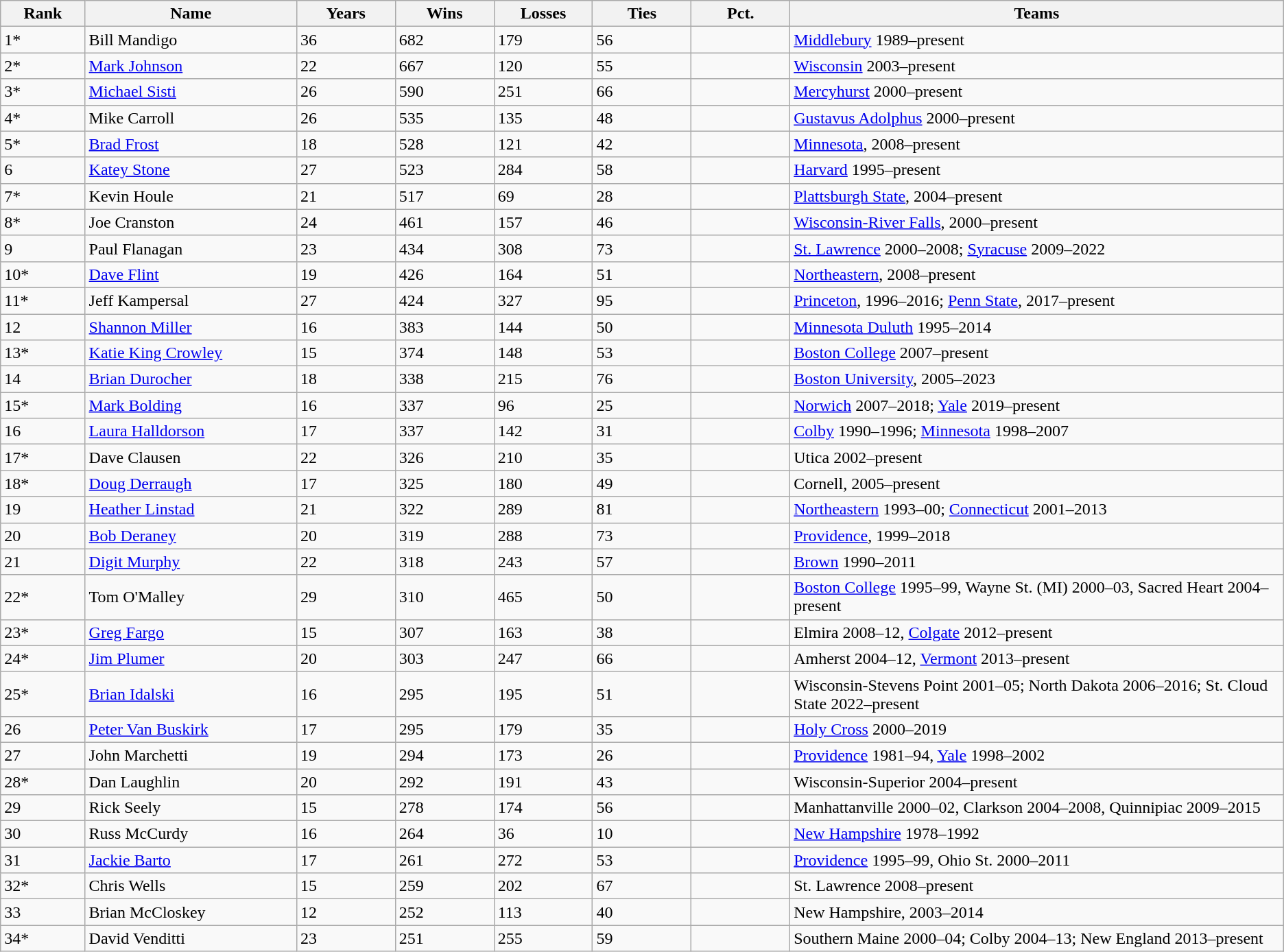<table class="wikitable sortable">
<tr>
<th bgcolor="#DDDDFF" width="6%">Rank</th>
<th bgcolor="#DDDDFF" width="15%">Name</th>
<th bgcolor="#DDDDFF" width="7%">Years</th>
<th bgcolor="#DDDDFF" width="7%">Wins</th>
<th bgcolor="#DDDDFF" width="7%">Losses</th>
<th bgcolor="#DDDDFF" width="7%">Ties</th>
<th bgcolor="#DDDDFF" width="7%">Pct.</th>
<th bgcolor="#DDDDFF" width="35%">Teams</th>
</tr>
<tr align="left">
<td>1*</td>
<td>Bill Mandigo</td>
<td>36</td>
<td>682</td>
<td>179</td>
<td>56</td>
<td></td>
<td><a href='#'>Middlebury</a> 1989–present</td>
</tr>
<tr align="left">
<td>2*</td>
<td><a href='#'>Mark Johnson</a></td>
<td>22</td>
<td>667</td>
<td>120</td>
<td>55</td>
<td></td>
<td><a href='#'>Wisconsin</a> 2003–present</td>
</tr>
<tr align="left">
<td>3*</td>
<td><a href='#'>Michael Sisti</a></td>
<td>26</td>
<td>590</td>
<td>251</td>
<td>66</td>
<td></td>
<td><a href='#'>Mercyhurst</a> 2000–present</td>
</tr>
<tr align="left">
<td>4*</td>
<td>Mike Carroll</td>
<td>26</td>
<td>535</td>
<td>135</td>
<td>48</td>
<td></td>
<td><a href='#'>Gustavus Adolphus</a> 2000–present</td>
</tr>
<tr align="left">
<td>5*</td>
<td><a href='#'>Brad Frost</a></td>
<td>18</td>
<td>528</td>
<td>121</td>
<td>42</td>
<td></td>
<td><a href='#'>Minnesota</a>, 2008–present</td>
</tr>
<tr align="left">
<td>6</td>
<td><a href='#'>Katey Stone</a></td>
<td>27</td>
<td>523</td>
<td>284</td>
<td>58</td>
<td></td>
<td><a href='#'>Harvard</a> 1995–present</td>
</tr>
<tr align="left">
<td>7*</td>
<td>Kevin Houle</td>
<td>21</td>
<td>517</td>
<td>69</td>
<td>28</td>
<td></td>
<td><a href='#'>Plattsburgh State</a>, 2004–present</td>
</tr>
<tr align="left">
<td>8*</td>
<td>Joe Cranston</td>
<td>24</td>
<td>461</td>
<td>157</td>
<td>46</td>
<td></td>
<td><a href='#'>Wisconsin-River Falls</a>, 2000–present</td>
</tr>
<tr align="left">
<td>9</td>
<td>Paul Flanagan</td>
<td>23</td>
<td>434</td>
<td>308</td>
<td>73</td>
<td></td>
<td><a href='#'>St. Lawrence</a> 2000–2008; <a href='#'>Syracuse</a> 2009–2022</td>
</tr>
<tr align="left">
<td>10*</td>
<td><a href='#'>Dave Flint</a></td>
<td>19</td>
<td>426</td>
<td>164</td>
<td>51</td>
<td></td>
<td><a href='#'>Northeastern</a>, 2008–present</td>
</tr>
<tr align="left">
<td>11*</td>
<td>Jeff Kampersal</td>
<td>27</td>
<td>424</td>
<td>327</td>
<td>95</td>
<td></td>
<td><a href='#'>Princeton</a>, 1996–2016; <a href='#'>Penn State</a>, 2017–present</td>
</tr>
<tr align="left">
<td>12</td>
<td><a href='#'>Shannon Miller</a></td>
<td>16</td>
<td>383</td>
<td>144</td>
<td>50</td>
<td></td>
<td><a href='#'>Minnesota Duluth</a> 1995–2014</td>
</tr>
<tr align="left">
<td>13*</td>
<td><a href='#'>Katie King Crowley</a></td>
<td>15</td>
<td>374</td>
<td>148</td>
<td>53</td>
<td></td>
<td><a href='#'>Boston College</a> 2007–present</td>
</tr>
<tr align="left">
<td>14</td>
<td><a href='#'>Brian Durocher</a></td>
<td>18</td>
<td>338</td>
<td>215</td>
<td>76</td>
<td></td>
<td><a href='#'>Boston University</a>, 2005–2023</td>
</tr>
<tr align="left">
<td>15*</td>
<td><a href='#'>Mark Bolding</a></td>
<td>16</td>
<td>337</td>
<td>96</td>
<td>25</td>
<td></td>
<td><a href='#'>Norwich</a> 2007–2018; <a href='#'>Yale</a> 2019–present</td>
</tr>
<tr align="left">
<td>16</td>
<td><a href='#'>Laura Halldorson</a></td>
<td>17</td>
<td>337</td>
<td>142</td>
<td>31</td>
<td></td>
<td><a href='#'>Colby</a> 1990–1996; <a href='#'>Minnesota</a> 1998–2007</td>
</tr>
<tr align="left">
<td>17*</td>
<td>Dave Clausen</td>
<td>22</td>
<td>326</td>
<td>210</td>
<td>35</td>
<td></td>
<td>Utica 2002–present</td>
</tr>
<tr align="left">
<td>18*</td>
<td><a href='#'>Doug Derraugh</a></td>
<td>17</td>
<td>325</td>
<td>180</td>
<td>49</td>
<td></td>
<td>Cornell, 2005–present</td>
</tr>
<tr align="left">
<td>19</td>
<td><a href='#'>Heather Linstad</a></td>
<td>21</td>
<td>322</td>
<td>289</td>
<td>81</td>
<td></td>
<td><a href='#'>Northeastern</a> 1993–00; <a href='#'>Connecticut</a> 2001–2013</td>
</tr>
<tr align="left">
<td>20</td>
<td><a href='#'>Bob Deraney</a></td>
<td>20</td>
<td>319</td>
<td>288</td>
<td>73</td>
<td></td>
<td><a href='#'>Providence</a>, 1999–2018</td>
</tr>
<tr align="left">
<td>21</td>
<td><a href='#'>Digit Murphy</a></td>
<td>22</td>
<td>318</td>
<td>243</td>
<td>57</td>
<td></td>
<td><a href='#'>Brown</a> 1990–2011</td>
</tr>
<tr align="left">
<td>22*</td>
<td>Tom O'Malley</td>
<td>29</td>
<td>310</td>
<td>465</td>
<td>50</td>
<td></td>
<td><a href='#'>Boston College</a> 1995–99, Wayne St. (MI) 2000–03, Sacred Heart 2004–present</td>
</tr>
<tr>
<td>23*</td>
<td><a href='#'>Greg Fargo</a></td>
<td>15</td>
<td>307</td>
<td>163</td>
<td>38</td>
<td></td>
<td>Elmira 2008–12, <a href='#'>Colgate</a> 2012–present</td>
</tr>
<tr align="left">
<td>24*</td>
<td><a href='#'>Jim Plumer</a></td>
<td>20</td>
<td>303</td>
<td>247</td>
<td>66</td>
<td></td>
<td>Amherst 2004–12, <a href='#'>Vermont</a> 2013–present</td>
</tr>
<tr align="left">
<td>25*</td>
<td><a href='#'>Brian Idalski</a></td>
<td>16</td>
<td>295</td>
<td>195</td>
<td>51</td>
<td></td>
<td>Wisconsin-Stevens Point 2001–05; North Dakota 2006–2016; St. Cloud State 2022–present</td>
</tr>
<tr align="left">
<td>26</td>
<td><a href='#'>Peter Van Buskirk</a></td>
<td>17</td>
<td>295</td>
<td>179</td>
<td>35</td>
<td></td>
<td><a href='#'>Holy Cross</a> 2000–2019</td>
</tr>
<tr align="left">
<td>27</td>
<td>John Marchetti</td>
<td>19</td>
<td>294</td>
<td>173</td>
<td>26</td>
<td></td>
<td><a href='#'>Providence</a> 1981–94, <a href='#'>Yale</a> 1998–2002</td>
</tr>
<tr align="left">
<td>28*</td>
<td>Dan Laughlin</td>
<td>20</td>
<td>292</td>
<td>191</td>
<td>43</td>
<td></td>
<td>Wisconsin-Superior 2004–present</td>
</tr>
<tr align="left">
<td>29</td>
<td>Rick Seely</td>
<td>15</td>
<td>278</td>
<td>174</td>
<td>56</td>
<td></td>
<td>Manhattanville 2000–02, Clarkson 2004–2008, Quinnipiac 2009–2015</td>
</tr>
<tr align="left">
<td>30</td>
<td>Russ McCurdy</td>
<td>16</td>
<td>264</td>
<td>36</td>
<td>10</td>
<td></td>
<td><a href='#'>New Hampshire</a> 1978–1992</td>
</tr>
<tr align="left">
<td>31</td>
<td><a href='#'>Jackie Barto</a></td>
<td>17</td>
<td>261</td>
<td>272</td>
<td>53</td>
<td></td>
<td><a href='#'>Providence</a> 1995–99, Ohio St. 2000–2011</td>
</tr>
<tr>
<td>32*</td>
<td>Chris Wells</td>
<td>15</td>
<td>259</td>
<td>202</td>
<td>67</td>
<td></td>
<td>St. Lawrence 2008–present</td>
</tr>
<tr align="left">
<td>33</td>
<td>Brian McCloskey</td>
<td>12</td>
<td>252</td>
<td>113</td>
<td>40</td>
<td></td>
<td>New Hampshire, 2003–2014</td>
</tr>
<tr>
<td>34*</td>
<td>David Venditti</td>
<td>23</td>
<td>251</td>
<td>255</td>
<td>59</td>
<td></td>
<td>Southern Maine 2000–04; Colby 2004–13; New England 2013–present</td>
</tr>
</table>
